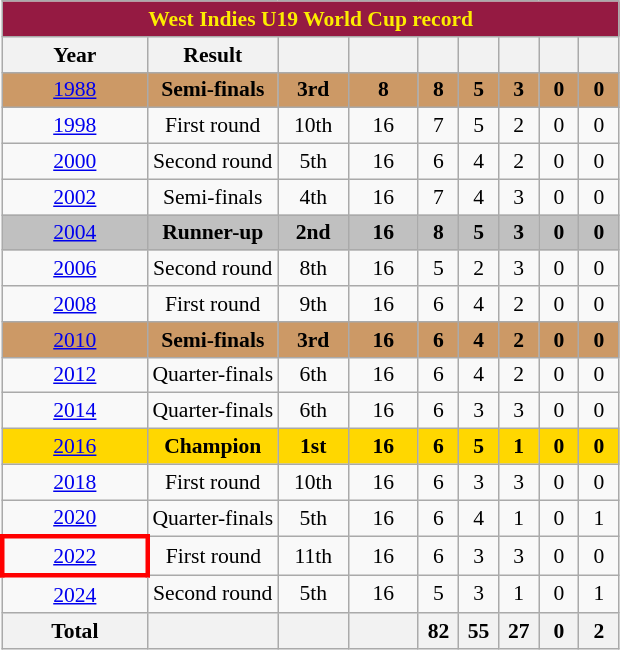<table class="wikitable" style="font-size:90%; text-align:center;">
<tr>
<th style="color:#FCED00; background:#951A42;" colspan=9>West Indies U19 World Cup record</th>
</tr>
<tr>
<th width="90">Year</th>
<th>Result</th>
<th width="40"></th>
<th width="40"></th>
<th width="20"></th>
<th width="20"></th>
<th width="20"></th>
<th width="20"></th>
<th width="20"></th>
</tr>
<tr bgcolor=#cc9966>
<td> <a href='#'>1988</a></td>
<td><strong>Semi-finals</strong></td>
<td><strong>3rd</strong></td>
<td><strong>8</strong></td>
<td><strong>8</strong></td>
<td><strong>5</strong></td>
<td><strong>3</strong></td>
<td><strong>0</strong></td>
<td><strong>0</strong></td>
</tr>
<tr>
<td> <a href='#'>1998</a></td>
<td>First round</td>
<td>10th</td>
<td>16</td>
<td>7</td>
<td>5</td>
<td>2</td>
<td>0</td>
<td>0</td>
</tr>
<tr>
<td> <a href='#'>2000</a></td>
<td>Second round</td>
<td>5th</td>
<td>16</td>
<td>6</td>
<td>4</td>
<td>2</td>
<td>0</td>
<td>0</td>
</tr>
<tr>
<td> <a href='#'>2002</a></td>
<td>Semi-finals</td>
<td>4th</td>
<td>16</td>
<td>7</td>
<td>4</td>
<td>3</td>
<td>0</td>
<td>0</td>
</tr>
<tr bgcolor=silver>
<td> <a href='#'>2004</a></td>
<td><strong>Runner-up</strong></td>
<td><strong>2nd</strong></td>
<td><strong>16</strong></td>
<td><strong>8</strong></td>
<td><strong>5</strong></td>
<td><strong>3</strong></td>
<td><strong>0</strong></td>
<td><strong>0</strong></td>
</tr>
<tr>
<td> <a href='#'>2006</a></td>
<td>Second round</td>
<td>8th</td>
<td>16</td>
<td>5</td>
<td>2</td>
<td>3</td>
<td>0</td>
<td>0</td>
</tr>
<tr>
<td> <a href='#'>2008</a></td>
<td>First round</td>
<td>9th</td>
<td>16</td>
<td>6</td>
<td>4</td>
<td>2</td>
<td>0</td>
<td>0</td>
</tr>
<tr bgcolor=#cc9966>
<td> <a href='#'>2010</a></td>
<td><strong>Semi-finals</strong></td>
<td><strong>3rd</strong></td>
<td><strong>16</strong></td>
<td><strong>6</strong></td>
<td><strong>4</strong></td>
<td><strong>2</strong></td>
<td><strong>0</strong></td>
<td><strong>0</strong></td>
</tr>
<tr>
<td> <a href='#'>2012</a></td>
<td>Quarter-finals</td>
<td>6th</td>
<td>16</td>
<td>6</td>
<td>4</td>
<td>2</td>
<td>0</td>
<td>0</td>
</tr>
<tr>
<td> <a href='#'>2014</a></td>
<td>Quarter-finals</td>
<td>6th</td>
<td>16</td>
<td>6</td>
<td>3</td>
<td>3</td>
<td>0</td>
<td>0</td>
</tr>
<tr bgcolor=gold>
<td> <a href='#'>2016</a></td>
<td><strong>Champion</strong></td>
<td><strong>1st</strong></td>
<td><strong>16</strong></td>
<td><strong>6</strong></td>
<td><strong>5</strong></td>
<td><strong>1</strong></td>
<td><strong>0</strong></td>
<td><strong>0</strong></td>
</tr>
<tr>
<td> <a href='#'>2018</a></td>
<td>First round</td>
<td>10th</td>
<td>16</td>
<td>6</td>
<td>3</td>
<td>3</td>
<td>0</td>
<td>0</td>
</tr>
<tr>
<td> <a href='#'>2020</a></td>
<td>Quarter-finals</td>
<td>5th</td>
<td>16</td>
<td>6</td>
<td>4</td>
<td>1</td>
<td>0</td>
<td>1</td>
</tr>
<tr>
<td style="border:3px solid red"> <a href='#'>2022</a></td>
<td>First round</td>
<td>11th</td>
<td>16</td>
<td>6</td>
<td>3</td>
<td>3</td>
<td>0</td>
<td>0</td>
</tr>
<tr>
<td> <a href='#'>2024</a></td>
<td>Second round</td>
<td>5th</td>
<td>16</td>
<td>5</td>
<td>3</td>
<td>1</td>
<td>0</td>
<td>1</td>
</tr>
<tr>
<th>Total</th>
<th></th>
<th></th>
<th></th>
<th>82</th>
<th>55</th>
<th>27</th>
<th>0</th>
<th>2</th>
</tr>
</table>
